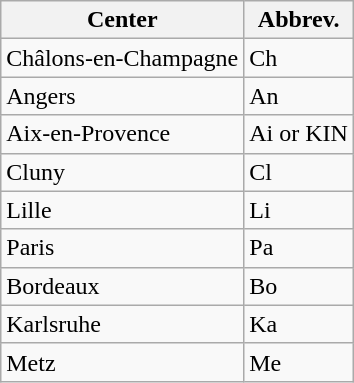<table class="wikitable">
<tr>
<th>Center</th>
<th>Abbrev.</th>
</tr>
<tr>
<td>Châlons-en-Champagne</td>
<td>Ch</td>
</tr>
<tr>
<td>Angers</td>
<td>An</td>
</tr>
<tr>
<td>Aix-en-Provence</td>
<td>Ai or KIN</td>
</tr>
<tr>
<td>Cluny</td>
<td>Cl</td>
</tr>
<tr>
<td>Lille</td>
<td>Li</td>
</tr>
<tr>
<td>Paris</td>
<td>Pa</td>
</tr>
<tr>
<td>Bordeaux</td>
<td>Bo</td>
</tr>
<tr>
<td>Karlsruhe</td>
<td>Ka</td>
</tr>
<tr>
<td>Metz</td>
<td>Me</td>
</tr>
</table>
